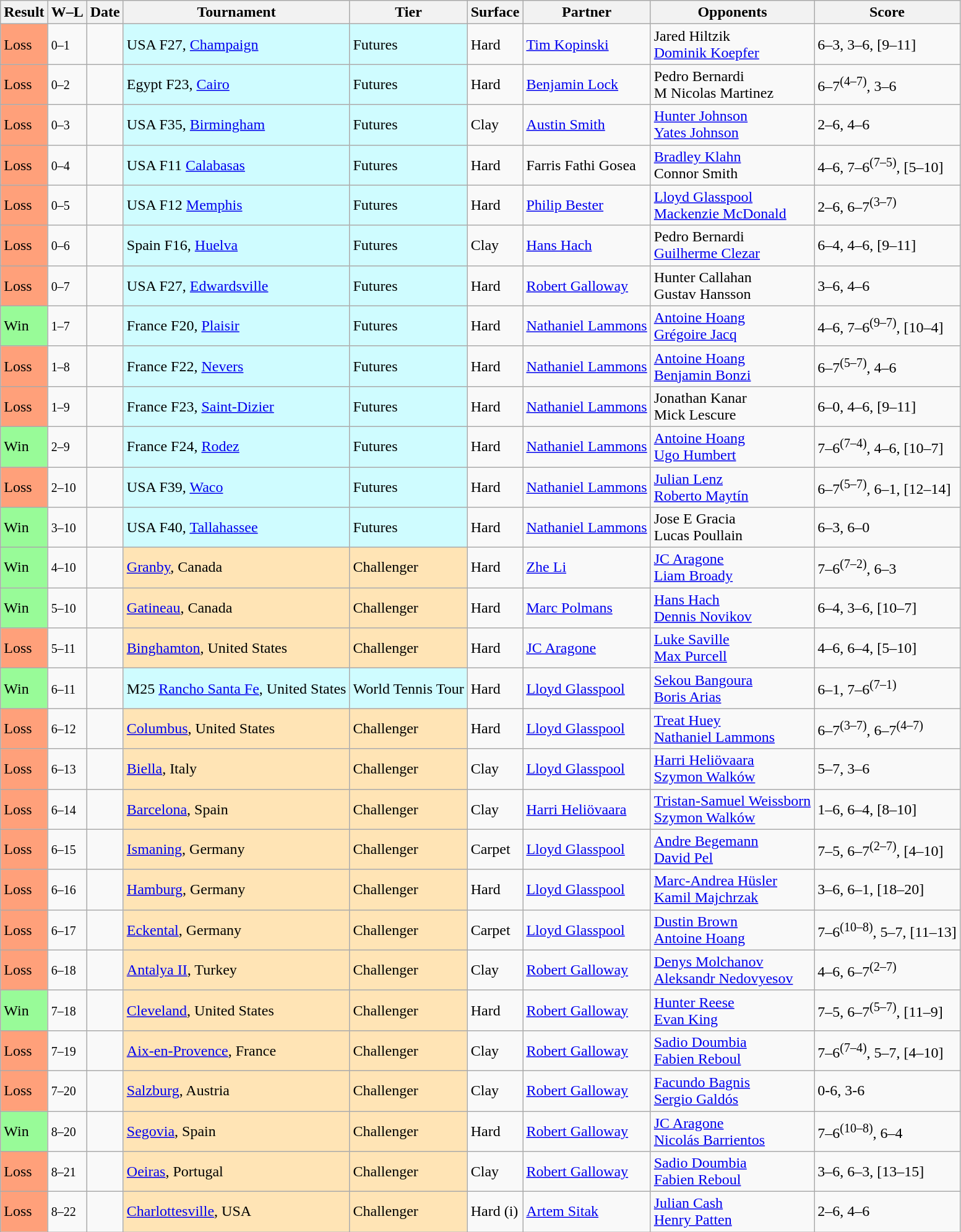<table class="sortable wikitable">
<tr>
<th>Result</th>
<th class=unsortable>W–L</th>
<th>Date</th>
<th>Tournament</th>
<th>Tier</th>
<th>Surface</th>
<th>Partner</th>
<th>Opponents</th>
<th class=unsortable>Score</th>
</tr>
<tr>
<td bgcolor=FFA07A>Loss</td>
<td><small>0–1</small></td>
<td></td>
<td style=background:#cffcff>USA F27, <a href='#'>Champaign</a></td>
<td style=background:#cffcff>Futures</td>
<td>Hard</td>
<td> <a href='#'>Tim Kopinski</a></td>
<td> Jared Hiltzik <br> <a href='#'>Dominik Koepfer</a></td>
<td>6–3, 3–6, [9–11]</td>
</tr>
<tr>
<td bgcolor=FFA07A>Loss</td>
<td><small>0–2</small></td>
<td></td>
<td style=background:#cffcff>Egypt F23, <a href='#'>Cairo</a></td>
<td style=background:#cffcff>Futures</td>
<td>Hard</td>
<td> <a href='#'>Benjamin Lock</a></td>
<td> Pedro Bernardi <br> M Nicolas Martinez</td>
<td>6–7<sup>(4–7)</sup>, 3–6</td>
</tr>
<tr>
<td bgcolor=FFA07A>Loss</td>
<td><small>0–3</small></td>
<td></td>
<td style=background:#cffcff>USA F35, <a href='#'>Birmingham</a></td>
<td style=background:#cffcff>Futures</td>
<td>Clay</td>
<td> <a href='#'>Austin Smith</a></td>
<td> <a href='#'>Hunter Johnson</a> <br> <a href='#'>Yates Johnson</a></td>
<td>2–6, 4–6</td>
</tr>
<tr>
<td bgcolor=FFA07A>Loss</td>
<td><small>0–4</small></td>
<td></td>
<td style=background:#cffcff>USA F11 <a href='#'>Calabasas</a></td>
<td style=background:#cffcff>Futures</td>
<td>Hard</td>
<td> Farris Fathi Gosea</td>
<td> <a href='#'>Bradley Klahn</a> <br> Connor Smith</td>
<td>4–6, 7–6<sup>(7–5)</sup>, [5–10]</td>
</tr>
<tr>
<td bgcolor=FFA07A>Loss</td>
<td><small>0–5</small></td>
<td></td>
<td style=background:#cffcff>USA F12 <a href='#'>Memphis</a></td>
<td style=background:#cffcff>Futures</td>
<td>Hard</td>
<td> <a href='#'>Philip Bester</a></td>
<td> <a href='#'>Lloyd Glasspool</a> <br> <a href='#'>Mackenzie McDonald</a></td>
<td>2–6, 6–7<sup>(3–7)</sup></td>
</tr>
<tr>
<td bgcolor=FFA07A>Loss</td>
<td><small>0–6</small></td>
<td></td>
<td style=background:#cffcff>Spain F16, <a href='#'>Huelva</a></td>
<td style=background:#cffcff>Futures</td>
<td>Clay</td>
<td> <a href='#'>Hans Hach</a></td>
<td> Pedro Bernardi <br> <a href='#'>Guilherme Clezar</a></td>
<td>6–4, 4–6, [9–11]</td>
</tr>
<tr>
<td bgcolor=FFA07A>Loss</td>
<td><small>0–7</small></td>
<td></td>
<td style=background:#cffcff>USA F27, <a href='#'>Edwardsville</a></td>
<td style=background:#cffcff>Futures</td>
<td>Hard</td>
<td> <a href='#'>Robert Galloway</a></td>
<td> Hunter Callahan <br> Gustav Hansson</td>
<td>3–6, 4–6</td>
</tr>
<tr>
<td bgcolor=98FB98>Win</td>
<td><small>1–7</small></td>
<td></td>
<td style=background:#cffcff>France F20, <a href='#'>Plaisir</a></td>
<td style=background:#cffcff>Futures</td>
<td>Hard</td>
<td> <a href='#'>Nathaniel Lammons</a></td>
<td> <a href='#'>Antoine Hoang</a> <br> <a href='#'>Grégoire Jacq</a></td>
<td>4–6, 7–6<sup>(9–7)</sup>, [10–4]</td>
</tr>
<tr>
<td bgcolor=FFA07A>Loss</td>
<td><small>1–8</small></td>
<td></td>
<td style=background:#cffcff>France F22, <a href='#'>Nevers</a></td>
<td style=background:#cffcff>Futures</td>
<td>Hard</td>
<td> <a href='#'>Nathaniel Lammons</a></td>
<td> <a href='#'>Antoine Hoang</a> <br> <a href='#'>Benjamin Bonzi</a></td>
<td>6–7<sup>(5–7)</sup>, 4–6</td>
</tr>
<tr>
<td bgcolor=FFA07A>Loss</td>
<td><small>1–9</small></td>
<td></td>
<td style=background:#cffcff>France F23, <a href='#'>Saint-Dizier</a></td>
<td style=background:#cffcff>Futures</td>
<td>Hard</td>
<td> <a href='#'>Nathaniel Lammons</a></td>
<td> Jonathan Kanar <br> Mick Lescure</td>
<td>6–0, 4–6, [9–11]</td>
</tr>
<tr>
<td bgcolor=98FB98>Win</td>
<td><small>2–9</small></td>
<td></td>
<td style=background:#cffcff>France F24, <a href='#'>Rodez</a></td>
<td style=background:#cffcff>Futures</td>
<td>Hard</td>
<td> <a href='#'>Nathaniel Lammons</a></td>
<td> <a href='#'>Antoine Hoang</a> <br> <a href='#'>Ugo Humbert</a></td>
<td>7–6<sup>(7–4)</sup>, 4–6, [10–7]</td>
</tr>
<tr>
<td bgcolor=FFA07A>Loss</td>
<td><small>2–10</small></td>
<td></td>
<td style=background:#cffcff>USA F39, <a href='#'>Waco</a></td>
<td style=background:#cffcff>Futures</td>
<td>Hard</td>
<td> <a href='#'>Nathaniel Lammons</a></td>
<td> <a href='#'>Julian Lenz</a> <br> <a href='#'>Roberto Maytín</a></td>
<td>6–7<sup>(5–7)</sup>, 6–1, [12–14]</td>
</tr>
<tr>
<td bgcolor=98FB98>Win</td>
<td><small>3–10</small></td>
<td></td>
<td style=background:#cffcff>USA F40, <a href='#'>Tallahassee</a></td>
<td style=background:#cffcff>Futures</td>
<td>Hard</td>
<td> <a href='#'>Nathaniel Lammons</a></td>
<td> Jose E Gracia <br> Lucas Poullain</td>
<td>6–3, 6–0</td>
</tr>
<tr>
<td bgcolor=98FB98>Win</td>
<td><small>4–10</small></td>
<td></td>
<td style=background:moccasin><a href='#'>Granby</a>, Canada</td>
<td style=background:moccasin>Challenger</td>
<td>Hard</td>
<td> <a href='#'>Zhe Li</a></td>
<td> <a href='#'>JC Aragone</a> <br> <a href='#'>Liam Broady</a></td>
<td>7–6<sup>(7–2)</sup>, 6–3</td>
</tr>
<tr>
<td bgcolor=98FB98>Win</td>
<td><small>5–10</small></td>
<td></td>
<td style=background:moccasin><a href='#'>Gatineau</a>, Canada</td>
<td style=background:moccasin>Challenger</td>
<td>Hard</td>
<td> <a href='#'>Marc Polmans</a></td>
<td> <a href='#'>Hans Hach</a> <br> <a href='#'>Dennis Novikov</a></td>
<td>6–4, 3–6, [10–7]</td>
</tr>
<tr>
<td bgcolor=FFA07A>Loss</td>
<td><small>5–11</small></td>
<td></td>
<td style=background:moccasin><a href='#'>Binghamton</a>, United States</td>
<td style=background:moccasin>Challenger</td>
<td>Hard</td>
<td> <a href='#'>JC Aragone</a></td>
<td> <a href='#'>Luke Saville</a> <br> <a href='#'>Max Purcell</a></td>
<td>4–6, 6–4, [5–10]</td>
</tr>
<tr>
<td bgcolor=98FB98>Win</td>
<td><small>6–11</small></td>
<td></td>
<td style=background:#cffcff>M25 <a href='#'>Rancho Santa Fe</a>, United States</td>
<td style=background:#cffcff>World Tennis Tour</td>
<td>Hard</td>
<td> <a href='#'>Lloyd Glasspool</a></td>
<td> <a href='#'>Sekou Bangoura</a> <br> <a href='#'>Boris Arias</a></td>
<td>6–1, 7–6<sup>(7–1)</sup></td>
</tr>
<tr>
<td bgcolor=FFA07A>Loss</td>
<td><small>6–12</small></td>
<td></td>
<td style=background:moccasin><a href='#'>Columbus</a>, United States</td>
<td style=background:moccasin>Challenger</td>
<td>Hard</td>
<td> <a href='#'>Lloyd Glasspool</a></td>
<td> <a href='#'>Treat Huey</a> <br> <a href='#'>Nathaniel Lammons</a></td>
<td>6–7<sup>(3–7)</sup>, 6–7<sup>(4–7)</sup></td>
</tr>
<tr>
<td bgcolor=FFA07A>Loss</td>
<td><small>6–13</small></td>
<td></td>
<td style=background:moccasin><a href='#'>Biella</a>, Italy</td>
<td style=background:moccasin>Challenger</td>
<td>Clay</td>
<td> <a href='#'>Lloyd Glasspool</a></td>
<td> <a href='#'>Harri Heliövaara</a> <br> <a href='#'>Szymon Walków</a></td>
<td>5–7, 3–6</td>
</tr>
<tr>
<td bgcolor=FFA07A>Loss</td>
<td><small>6–14</small></td>
<td></td>
<td style=background:moccasin><a href='#'>Barcelona</a>, Spain</td>
<td style=background:moccasin>Challenger</td>
<td>Clay</td>
<td> <a href='#'>Harri Heliövaara</a></td>
<td> <a href='#'>Tristan-Samuel Weissborn</a> <br> <a href='#'>Szymon Walków</a></td>
<td>1–6, 6–4, [8–10]</td>
</tr>
<tr>
<td bgcolor=FFA07A>Loss</td>
<td><small>6–15</small></td>
<td></td>
<td style=background:moccasin><a href='#'>Ismaning</a>, Germany</td>
<td style=background:moccasin>Challenger</td>
<td>Carpet</td>
<td> <a href='#'>Lloyd Glasspool</a></td>
<td> <a href='#'>Andre Begemann</a> <br> <a href='#'>David Pel</a></td>
<td>7–5, 6–7<sup>(2–7)</sup>, [4–10]</td>
</tr>
<tr>
<td bgcolor=FFA07A>Loss</td>
<td><small>6–16</small></td>
<td></td>
<td style=background:moccasin><a href='#'>Hamburg</a>, Germany</td>
<td style=background:moccasin>Challenger</td>
<td>Hard</td>
<td> <a href='#'>Lloyd Glasspool</a></td>
<td> <a href='#'>Marc-Andrea Hüsler</a> <br> <a href='#'>Kamil Majchrzak</a></td>
<td>3–6, 6–1, [18–20]</td>
</tr>
<tr>
<td bgcolor=FFA07A>Loss</td>
<td><small>6–17</small></td>
<td></td>
<td style=background:moccasin><a href='#'>Eckental</a>, Germany</td>
<td style=background:moccasin>Challenger</td>
<td>Carpet</td>
<td> <a href='#'>Lloyd Glasspool</a></td>
<td> <a href='#'>Dustin Brown</a> <br> <a href='#'>Antoine Hoang</a></td>
<td>7–6<sup>(10–8)</sup>, 5–7, [11–13]</td>
</tr>
<tr>
<td bgcolor=FFA07A>Loss</td>
<td><small>6–18</small></td>
<td></td>
<td style=background:moccasin><a href='#'>Antalya II</a>, Turkey</td>
<td style=background:moccasin>Challenger</td>
<td>Clay</td>
<td> <a href='#'>Robert Galloway</a></td>
<td> <a href='#'>Denys Molchanov</a> <br> <a href='#'>Aleksandr Nedovyesov</a></td>
<td>4–6, 6–7<sup>(2–7)</sup></td>
</tr>
<tr>
<td bgcolor=98FB98>Win</td>
<td><small>7–18</small></td>
<td></td>
<td style=background:moccasin><a href='#'>Cleveland</a>, United States</td>
<td style=background:moccasin>Challenger</td>
<td>Hard</td>
<td> <a href='#'>Robert Galloway</a></td>
<td> <a href='#'>Hunter Reese</a> <br> <a href='#'>Evan King</a></td>
<td>7–5, 6–7<sup>(5–7)</sup>, [11–9]</td>
</tr>
<tr>
<td bgcolor=FFA07A>Loss</td>
<td><small>7–19</small></td>
<td></td>
<td style=background:moccasin><a href='#'>Aix-en-Provence</a>, France</td>
<td style=background:moccasin>Challenger</td>
<td>Clay</td>
<td> <a href='#'>Robert Galloway</a></td>
<td> <a href='#'>Sadio Doumbia</a><br> <a href='#'>Fabien Reboul</a></td>
<td>7–6<sup>(7–4)</sup>, 5–7, [4–10]</td>
</tr>
<tr>
<td bgcolor=FFA07A>Loss</td>
<td><small>7–20</small></td>
<td></td>
<td style=background:moccasin><a href='#'>Salzburg</a>, Austria</td>
<td style=background:moccasin>Challenger</td>
<td>Clay</td>
<td> <a href='#'>Robert Galloway</a></td>
<td> <a href='#'>Facundo Bagnis</a><br> <a href='#'>Sergio Galdós</a></td>
<td>0-6, 3-6</td>
</tr>
<tr>
<td bgcolor=98FB98>Win</td>
<td><small>8–20</small></td>
<td><a href='#'></a></td>
<td style="background:moccasin;"><a href='#'>Segovia</a>, Spain</td>
<td style="background:moccasin;">Challenger</td>
<td>Hard</td>
<td> <a href='#'>Robert Galloway</a></td>
<td> <a href='#'>JC Aragone</a><br> <a href='#'>Nicolás Barrientos</a></td>
<td>7–6<sup>(10–8)</sup>, 6–4</td>
</tr>
<tr>
<td bgcolor=FFA07A>Loss</td>
<td><small>8–21</small></td>
<td><a href='#'></a></td>
<td style="background:moccasin;"><a href='#'>Oeiras</a>, Portugal</td>
<td style="background:moccasin;">Challenger</td>
<td>Clay</td>
<td> <a href='#'>Robert Galloway</a></td>
<td> <a href='#'>Sadio Doumbia</a><br> <a href='#'>Fabien Reboul</a></td>
<td>3–6, 6–3, [13–15]</td>
</tr>
<tr>
<td bgcolor=FFA07A>Loss</td>
<td><small>8–22</small></td>
<td><a href='#'></a></td>
<td style="background:moccasin;"><a href='#'>Charlottesville</a>, USA</td>
<td style="background:moccasin;">Challenger</td>
<td>Hard (i)</td>
<td> <a href='#'>Artem Sitak</a></td>
<td> <a href='#'>Julian Cash</a><br> <a href='#'>Henry Patten</a></td>
<td>2–6, 4–6</td>
</tr>
</table>
